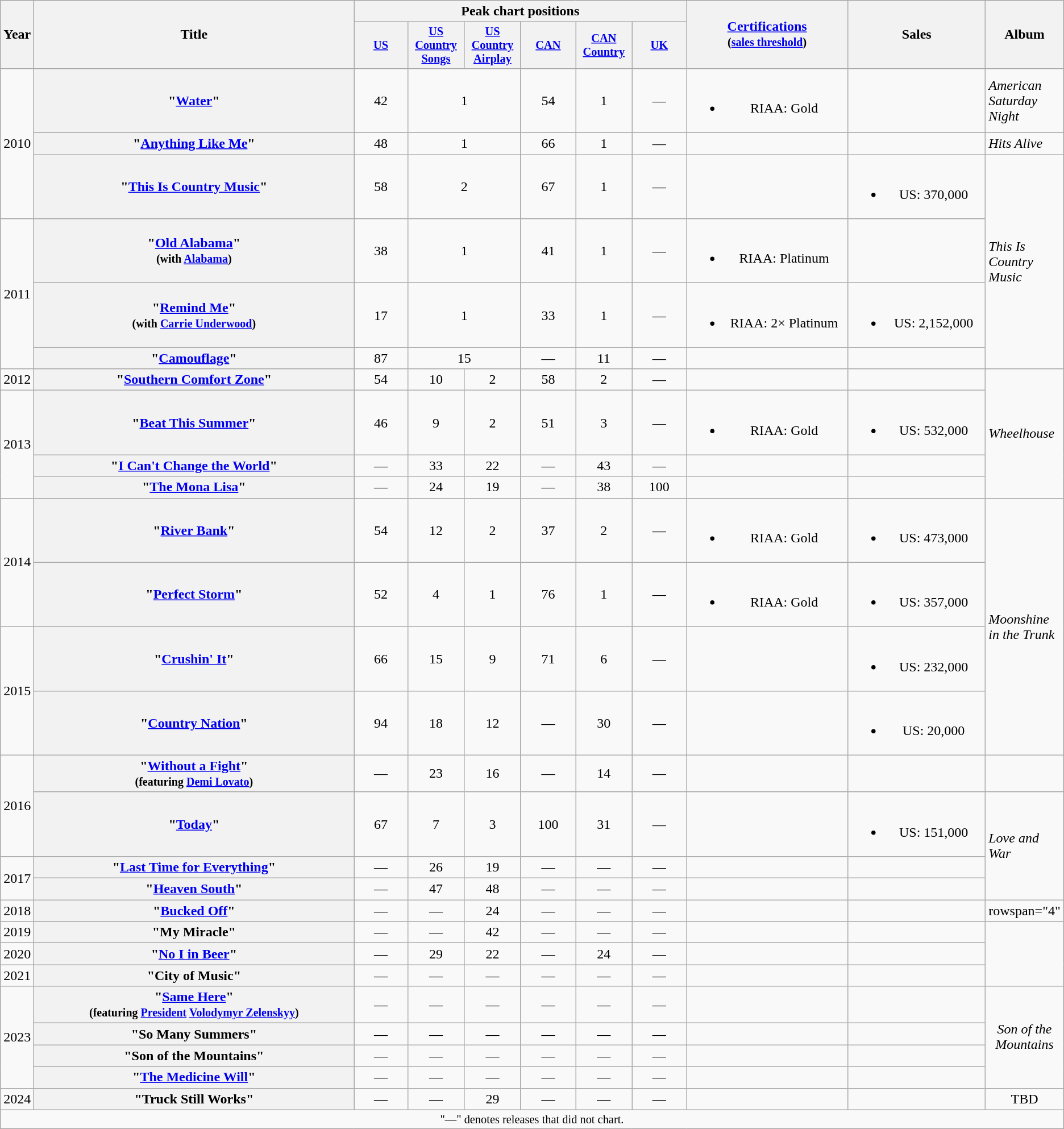<table class="wikitable plainrowheaders" style="text-align:center;">
<tr>
<th scope="col" rowspan="2">Year</th>
<th scope="col" rowspan="2" style="width:25em;">Title</th>
<th scope="col" colspan="6">Peak chart positions</th>
<th scope="col" rowspan="2" style="width:12em;"><a href='#'>Certifications</a><br><small>(<a href='#'>sales threshold</a>)</small></th>
<th scope="col" rowspan="2" style="width:10em;">Sales</th>
<th scope="col" rowspan="2">Album</th>
</tr>
<tr>
<th scope="col" style="width:4.5em;font-size:85%;"><a href='#'>US</a><br></th>
<th scope="col" style="width:4.5em;font-size:85%;"><a href='#'>US Country Songs</a><br></th>
<th scope="col" style="width:4.5em;font-size:85%;"><a href='#'>US Country Airplay</a><br></th>
<th scope="col" style="width:4.5em;font-size:85%;"><a href='#'>CAN</a><br></th>
<th scope="col" style="width:4.5em;font-size:85%;"><a href='#'>CAN Country</a><br></th>
<th scope="col" style="width:4.5em;font-size:85%;"><a href='#'>UK</a></th>
</tr>
<tr>
<td rowspan="3">2010</td>
<th scope="row">"<a href='#'>Water</a>"</th>
<td>42</td>
<td colspan="2">1</td>
<td>54</td>
<td>1</td>
<td>—</td>
<td><br><ul><li>RIAA: Gold</li></ul></td>
<td></td>
<td align="left"><em>American Saturday Night</em></td>
</tr>
<tr>
<th scope="row">"<a href='#'>Anything Like Me</a>"</th>
<td>48</td>
<td colspan="2">1</td>
<td>66</td>
<td>1</td>
<td>—</td>
<td></td>
<td></td>
<td align="left"><em>Hits Alive</em></td>
</tr>
<tr>
<th scope="row">"<a href='#'>This Is Country Music</a>"</th>
<td>58</td>
<td colspan="2">2</td>
<td>67</td>
<td>1</td>
<td>—</td>
<td></td>
<td><br><ul><li>US: 370,000</li></ul></td>
<td align="left" rowspan="4"><em>This Is Country Music</em></td>
</tr>
<tr>
<td rowspan="3">2011</td>
<th scope="row">"<a href='#'>Old Alabama</a>"<br> <small>(with <a href='#'>Alabama</a>)</small></th>
<td>38</td>
<td colspan="2">1</td>
<td>41</td>
<td>1</td>
<td>—</td>
<td><br><ul><li>RIAA: Platinum</li></ul></td>
<td></td>
</tr>
<tr>
<th scope="row">"<a href='#'>Remind Me</a>"<br> <small>(with <a href='#'>Carrie Underwood</a>)</small></th>
<td>17</td>
<td colspan="2">1</td>
<td>33</td>
<td>1</td>
<td>—</td>
<td><br><ul><li>RIAA: 2× Platinum</li></ul></td>
<td><br><ul><li>US: 2,152,000</li></ul></td>
</tr>
<tr>
<th scope="row">"<a href='#'>Camouflage</a>"</th>
<td>87</td>
<td colspan="2">15</td>
<td>—</td>
<td>11</td>
<td>—</td>
<td></td>
<td></td>
</tr>
<tr>
<td>2012</td>
<th scope="row">"<a href='#'>Southern Comfort Zone</a>"</th>
<td>54</td>
<td>10</td>
<td>2</td>
<td>58</td>
<td>2</td>
<td>—</td>
<td></td>
<td></td>
<td align="left" rowspan="4"><em>Wheelhouse</em></td>
</tr>
<tr>
<td rowspan="3">2013</td>
<th scope="row">"<a href='#'>Beat This Summer</a>"</th>
<td>46</td>
<td>9</td>
<td>2</td>
<td>51</td>
<td>3</td>
<td>—</td>
<td><br><ul><li>RIAA: Gold</li></ul></td>
<td><br><ul><li>US: 532,000</li></ul></td>
</tr>
<tr>
<th scope="row">"<a href='#'>I Can't Change the World</a>"</th>
<td>—</td>
<td>33</td>
<td>22</td>
<td>—</td>
<td>43</td>
<td>—</td>
<td></td>
<td></td>
</tr>
<tr>
<th scope="row">"<a href='#'>The Mona Lisa</a>"</th>
<td>—</td>
<td>24</td>
<td>19</td>
<td>—</td>
<td>38</td>
<td>100</td>
<td></td>
<td></td>
</tr>
<tr>
<td rowspan="2">2014</td>
<th scope="row">"<a href='#'>River Bank</a>"</th>
<td>54</td>
<td>12</td>
<td>2</td>
<td>37</td>
<td>2</td>
<td>—</td>
<td><br><ul><li>RIAA: Gold</li></ul></td>
<td><br><ul><li>US: 473,000</li></ul></td>
<td align="left" rowspan="4"><em>Moonshine in the Trunk</em></td>
</tr>
<tr>
<th scope="row">"<a href='#'>Perfect Storm</a>"</th>
<td>52</td>
<td>4</td>
<td>1</td>
<td>76</td>
<td>1</td>
<td>—</td>
<td><br><ul><li>RIAA: Gold</li></ul></td>
<td><br><ul><li>US: 357,000</li></ul></td>
</tr>
<tr>
<td rowspan="2">2015</td>
<th scope="row">"<a href='#'>Crushin' It</a>"</th>
<td>66</td>
<td>15</td>
<td>9</td>
<td>71</td>
<td>6</td>
<td>—</td>
<td></td>
<td><br><ul><li>US: 232,000</li></ul></td>
</tr>
<tr>
<th scope="row">"<a href='#'>Country Nation</a>"</th>
<td>94</td>
<td>18</td>
<td>12</td>
<td>—</td>
<td>30</td>
<td>—</td>
<td></td>
<td><br><ul><li>US: 20,000</li></ul></td>
</tr>
<tr>
<td rowspan="2">2016</td>
<th scope="row">"<a href='#'>Without a Fight</a>"<br> <small>(featuring <a href='#'>Demi Lovato</a>)</small></th>
<td>—</td>
<td>23</td>
<td>16</td>
<td>—</td>
<td>14</td>
<td>—</td>
<td></td>
<td></td>
<td></td>
</tr>
<tr>
<th scope="row">"<a href='#'>Today</a>"</th>
<td>67</td>
<td>7</td>
<td>3</td>
<td>100</td>
<td>31</td>
<td>—</td>
<td></td>
<td><br><ul><li>US: 151,000</li></ul></td>
<td align="left" rowspan="3"><em>Love and War</em></td>
</tr>
<tr>
<td rowspan="2">2017</td>
<th scope="row">"<a href='#'>Last Time for Everything</a>"</th>
<td>—</td>
<td>26</td>
<td>19</td>
<td>—</td>
<td>—</td>
<td>—</td>
<td></td>
<td></td>
</tr>
<tr>
<th scope="row">"<a href='#'>Heaven South</a>"</th>
<td>—</td>
<td>47</td>
<td>48</td>
<td>—</td>
<td>—</td>
<td>—</td>
<td></td>
<td></td>
</tr>
<tr>
<td>2018</td>
<th scope="row">"<a href='#'>Bucked Off</a>"</th>
<td>—</td>
<td>—</td>
<td>24</td>
<td>—</td>
<td>—</td>
<td>—</td>
<td></td>
<td></td>
<td>rowspan="4" </td>
</tr>
<tr>
<td>2019</td>
<th scope="row">"My Miracle"</th>
<td>—</td>
<td>—</td>
<td>42</td>
<td>—</td>
<td>—</td>
<td>—</td>
<td></td>
<td></td>
</tr>
<tr>
<td>2020</td>
<th scope="row">"<a href='#'>No I in Beer</a>"</th>
<td>—</td>
<td>29</td>
<td>22</td>
<td>—</td>
<td>24</td>
<td>—</td>
<td></td>
<td></td>
</tr>
<tr>
<td>2021</td>
<th scope="row">"City of Music"</th>
<td>—</td>
<td>—</td>
<td>—</td>
<td>—</td>
<td>—</td>
<td>—</td>
<td></td>
<td></td>
</tr>
<tr>
<td rowspan=4>2023</td>
<th scope="row">"<a href='#'>Same Here</a>"<br> <small>(featuring <a href='#'>President</a> <a href='#'>Volodymyr Zelenskyy</a>)</small></th>
<td>—</td>
<td>—</td>
<td>—</td>
<td>—</td>
<td>—</td>
<td>—</td>
<td></td>
<td></td>
<td rowspan="4"><em>Son of the Mountains</em></td>
</tr>
<tr>
<th scope="row">"So Many Summers"</th>
<td>—</td>
<td>—</td>
<td>—</td>
<td>—</td>
<td>—</td>
<td>—</td>
<td></td>
<td></td>
</tr>
<tr>
<th scope="row">"Son of the Mountains"</th>
<td>—</td>
<td>—</td>
<td>—</td>
<td>—</td>
<td>—</td>
<td>—</td>
<td></td>
<td></td>
</tr>
<tr>
<th scope="row">"<a href='#'>The Medicine Will</a>"</th>
<td>—</td>
<td>—</td>
<td>—</td>
<td>—</td>
<td>—</td>
<td>—</td>
<td></td>
<td></td>
</tr>
<tr>
<td>2024</td>
<th scope="row">"Truck Still Works"</th>
<td>—</td>
<td>—</td>
<td>29</td>
<td>—</td>
<td>—</td>
<td>—</td>
<td></td>
<td></td>
<td>TBD</td>
</tr>
<tr>
<td colspan="11" style="font-size:85%">"—" denotes releases that did not chart.</td>
</tr>
</table>
